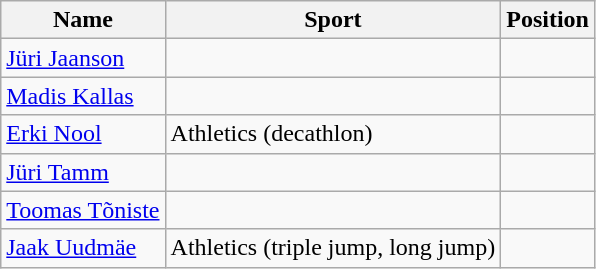<table class="wikitable sortable">
<tr>
<th>Name</th>
<th>Sport</th>
<th>Position</th>
</tr>
<tr>
<td data-sort-value="Jaanson,Jüri"><a href='#'>Jüri Jaanson</a></td>
<td></td>
<td></td>
</tr>
<tr>
<td data-sort-value="Kallas,Madis"><a href='#'>Madis Kallas</a></td>
<td></td>
<td></td>
</tr>
<tr>
<td data-sort-value="Nool,Erki"><a href='#'>Erki Nool</a></td>
<td>Athletics (decathlon)</td>
<td></td>
</tr>
<tr>
<td data-sort-value="Tamm,Jüri"><a href='#'>Jüri Tamm</a></td>
<td></td>
<td></td>
</tr>
<tr>
<td data-sort-value="Tõniste,Toomas"><a href='#'>Toomas Tõniste</a></td>
<td></td>
<td></td>
</tr>
<tr>
<td data-sort-value="Uudmäe,Jaak"><a href='#'>Jaak Uudmäe</a></td>
<td>Athletics (triple jump, long jump)</td>
<td></td>
</tr>
</table>
